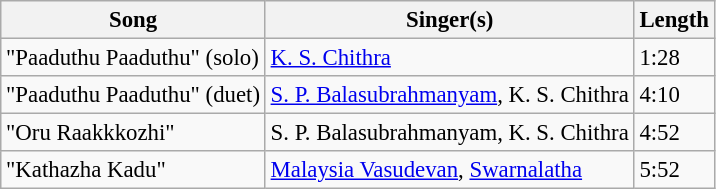<table class="wikitable" style="font-size:95%;">
<tr>
<th>Song</th>
<th>Singer(s)</th>
<th>Length</th>
</tr>
<tr>
<td>"Paaduthu Paaduthu" (solo)</td>
<td><a href='#'>K. S. Chithra</a></td>
<td>1:28</td>
</tr>
<tr>
<td>"Paaduthu Paaduthu" (duet)</td>
<td><a href='#'>S. P. Balasubrahmanyam</a>, K. S. Chithra</td>
<td>4:10</td>
</tr>
<tr>
<td>"Oru Raakkkozhi"</td>
<td>S. P. Balasubrahmanyam, K. S. Chithra</td>
<td>4:52</td>
</tr>
<tr>
<td>"Kathazha Kadu"</td>
<td><a href='#'>Malaysia Vasudevan</a>, <a href='#'>Swarnalatha</a></td>
<td>5:52</td>
</tr>
</table>
